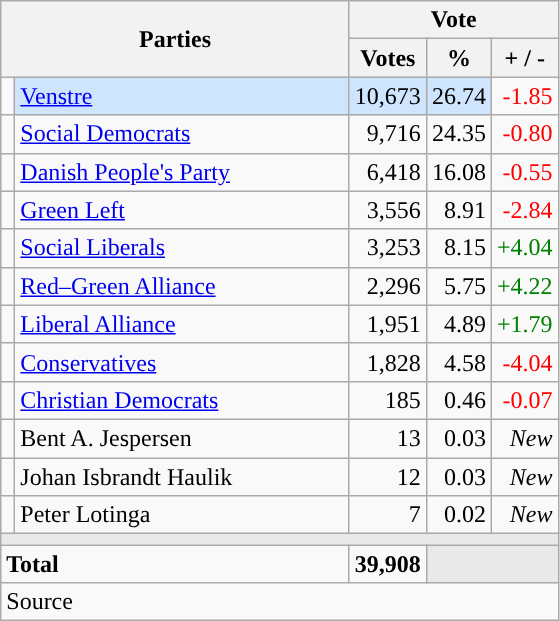<table class="wikitable" style="text-align:right;">
<tr>
<th style="text-align:centre;" rowspan="2" colspan="2" width="225">Parties</th>
<th colspan="3">Vote</th>
</tr>
<tr>
<th width="15">Votes</th>
<th width="15">%</th>
<th width="15">+ / -</th>
</tr>
<tr>
<td width="2" style="color:inherit;background:"></td>
<td bgcolor=#cfe5fe  align="left"><a href='#'>Venstre</a></td>
<td bgcolor=#cfe5fe>10,673</td>
<td bgcolor=#cfe5fe>26.74</td>
<td style=color:red;>-1.85</td>
</tr>
<tr>
<td width="2" style="color:inherit;background:"></td>
<td align="left"><a href='#'>Social Democrats</a></td>
<td>9,716</td>
<td>24.35</td>
<td style=color:red;>-0.80</td>
</tr>
<tr>
<td width="2" style="color:inherit;background:"></td>
<td align="left"><a href='#'>Danish People's Party</a></td>
<td>6,418</td>
<td>16.08</td>
<td style=color:red;>-0.55</td>
</tr>
<tr>
<td width="2" style="color:inherit;background:"></td>
<td align="left"><a href='#'>Green Left</a></td>
<td>3,556</td>
<td>8.91</td>
<td style=color:red;>-2.84</td>
</tr>
<tr>
<td width="2" style="color:inherit;background:"></td>
<td align="left"><a href='#'>Social Liberals</a></td>
<td>3,253</td>
<td>8.15</td>
<td style=color:green;>+4.04</td>
</tr>
<tr>
<td width="2" style="color:inherit;background:"></td>
<td align="left"><a href='#'>Red–Green Alliance</a></td>
<td>2,296</td>
<td>5.75</td>
<td style=color:green;>+4.22</td>
</tr>
<tr>
<td width="2" style="color:inherit;background:"></td>
<td align="left"><a href='#'>Liberal Alliance</a></td>
<td>1,951</td>
<td>4.89</td>
<td style=color:green;>+1.79</td>
</tr>
<tr>
<td width="2" style="color:inherit;background:"></td>
<td align="left"><a href='#'>Conservatives</a></td>
<td>1,828</td>
<td>4.58</td>
<td style=color:red;>-4.04</td>
</tr>
<tr>
<td width="2" style="color:inherit;background:"></td>
<td align="left"><a href='#'>Christian Democrats</a></td>
<td>185</td>
<td>0.46</td>
<td style=color:red;>-0.07</td>
</tr>
<tr>
<td width="2" style="color:inherit;background:"></td>
<td align="left">Bent A. Jespersen</td>
<td>13</td>
<td>0.03</td>
<td><em>New</em></td>
</tr>
<tr>
<td width="2" style="color:inherit;background:"></td>
<td align="left">Johan Isbrandt Haulik</td>
<td>12</td>
<td>0.03</td>
<td><em>New</em></td>
</tr>
<tr>
<td width="2" style="color:inherit;background:"></td>
<td align="left">Peter Lotinga</td>
<td>7</td>
<td>0.02</td>
<td><em>New</em></td>
</tr>
<tr>
<td colspan="7" bgcolor="#E9E9E9"></td>
</tr>
<tr>
<td align="left" colspan="2"><strong>Total</strong></td>
<td><strong>39,908</strong></td>
<td bgcolor="#E9E9E9" colspan="2"></td>
</tr>
<tr>
<td align="left" colspan="6">Source</td>
</tr>
</table>
